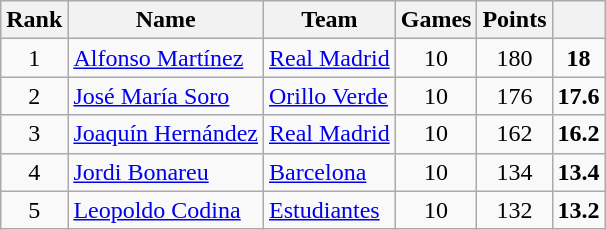<table class="wikitable" style="text-align: center;">
<tr>
<th>Rank</th>
<th>Name</th>
<th>Team</th>
<th>Games</th>
<th>Points</th>
<th></th>
</tr>
<tr>
<td>1</td>
<td style="text-align:left;"> <a href='#'>Alfonso Martínez</a></td>
<td style="text-align:left;"><a href='#'>Real Madrid</a></td>
<td>10</td>
<td>180</td>
<td><strong>18</strong></td>
</tr>
<tr>
<td>2</td>
<td style="text-align:left;"> <a href='#'>José María Soro</a></td>
<td style="text-align:left;"><a href='#'>Orillo Verde</a></td>
<td>10</td>
<td>176</td>
<td><strong>17.6</strong></td>
</tr>
<tr>
<td>3</td>
<td style="text-align:left;"> <a href='#'>Joaquín Hernández</a></td>
<td style="text-align:left;"><a href='#'>Real Madrid</a></td>
<td>10</td>
<td>162</td>
<td><strong>16.2</strong></td>
</tr>
<tr>
<td>4</td>
<td style="text-align:left;"> <a href='#'>Jordi Bonareu</a></td>
<td style="text-align:left;"><a href='#'>Barcelona</a></td>
<td>10</td>
<td>134</td>
<td><strong>13.4</strong></td>
</tr>
<tr>
<td>5</td>
<td style="text-align:left;"> <a href='#'>Leopoldo Codina</a></td>
<td style="text-align:left;"><a href='#'>Estudiantes</a></td>
<td>10</td>
<td>132</td>
<td><strong>13.2</strong></td>
</tr>
</table>
